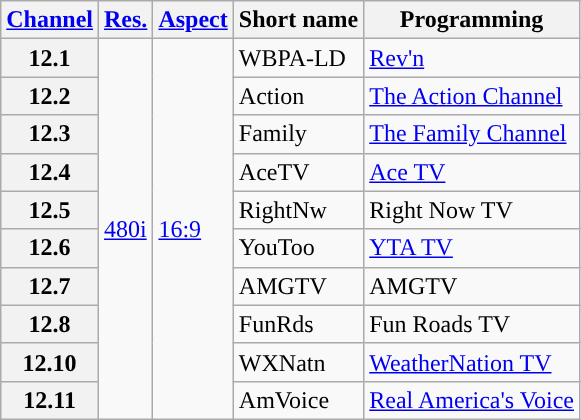<table class="wikitable">
<tr>
<th scope= "col"><a href='#'>Channel</a></th>
<th scope= "col"><a href='#'>Res.</a></th>
<th scope= "col"><a href='#'>Aspect</a></th>
<th scope= "col">Short name</th>
<th scope= "col">Programming</th>
</tr>
<tr>
<th scope= "row">12.1</th>
<td rowspan=10><a href='#'>480i</a></td>
<td rowspan=10><a href='#'>16:9</a></td>
<td>WBPA-LD</td>
<td><a href='#'>Rev'n</a></td>
</tr>
<tr>
<th scope="row">12.2</th>
<td>Action</td>
<td><a href='#'>The Action Channel</a></td>
</tr>
<tr>
<th scope= "row">12.3</th>
<td>Family</td>
<td><a href='#'>The Family Channel</a></td>
</tr>
<tr>
<th scope= "row">12.4</th>
<td>AceTV</td>
<td><a href='#'>Ace TV</a></td>
</tr>
<tr>
<th scope= "row">12.5</th>
<td>RightNw</td>
<td>Right Now TV</td>
</tr>
<tr>
<th scope= "row">12.6</th>
<td>YouToo</td>
<td><a href='#'>YTA TV</a></td>
</tr>
<tr>
<th scope="row">12.7</th>
<td>AMGTV</td>
<td>AMGTV</td>
</tr>
<tr>
<th scope= "row">12.8</th>
<td>FunRds</td>
<td>Fun Roads TV</td>
</tr>
<tr>
<th scope= "row">12.10</th>
<td>WXNatn</td>
<td><a href='#'>WeatherNation TV</a></td>
</tr>
<tr>
<th scope= "row">12.11</th>
<td>AmVoice</td>
<td><a href='#'>Real America's Voice</a></td>
</tr>
</table>
